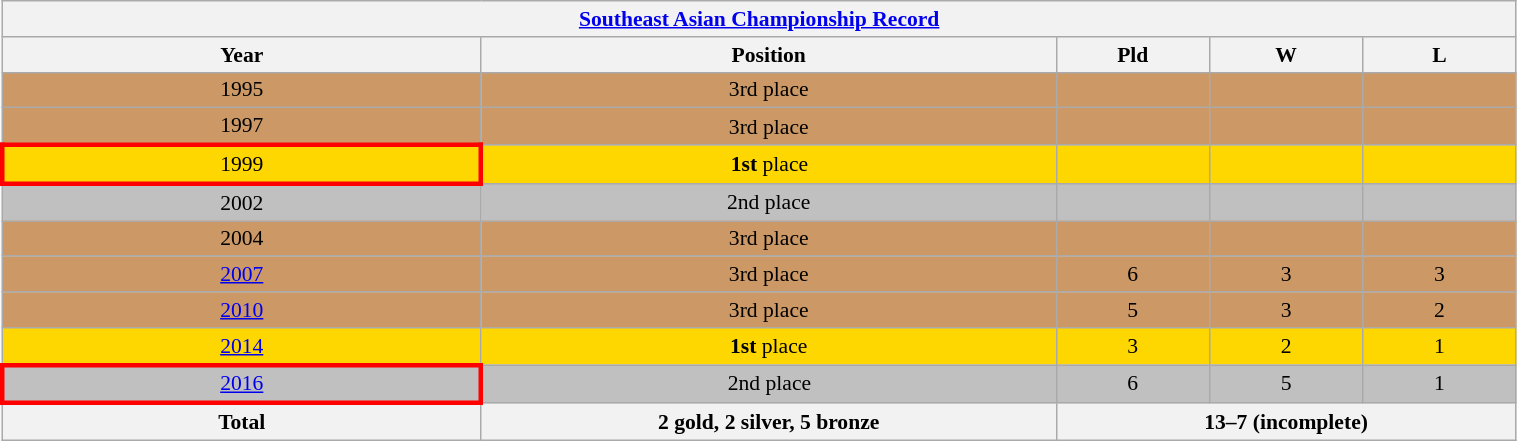<table class="wikitable collapsible autocollapse" width=80% style="text-align: center;font-size:90%;">
<tr>
<th colspan=9><a href='#'>Southeast Asian Championship Record</a></th>
</tr>
<tr>
<th width=25%>Year</th>
<th width=30%>Position</th>
<th width=8%>Pld</th>
<th width=8%>W</th>
<th width=8%>L</th>
</tr>
<tr bgcolor=CC9966>
<td> 1995</td>
<td>3rd place</td>
<td></td>
<td></td>
<td></td>
</tr>
<tr bgcolor=CC9966>
<td> 1997</td>
<td>3rd place</td>
<td></td>
<td></td>
<td></td>
</tr>
<tr bgcolor=gold>
<td style="border: 3px solid red"> 1999</td>
<td><strong>1st</strong> place</td>
<td></td>
<td></td>
<td></td>
</tr>
<tr bgcolor=silver>
<td> 2002</td>
<td>2nd place</td>
<td></td>
<td></td>
<td></td>
</tr>
<tr bgcolor=CC9966>
<td> 2004</td>
<td>3rd place</td>
<td></td>
<td></td>
<td></td>
</tr>
<tr bgcolor=CC9966>
<td> <a href='#'>2007</a></td>
<td>3rd place</td>
<td>6</td>
<td>3</td>
<td>3</td>
</tr>
<tr bgcolor=CC9966>
<td> <a href='#'>2010</a></td>
<td>3rd place</td>
<td>5</td>
<td>3</td>
<td>2</td>
</tr>
<tr bgcolor=gold>
<td> <a href='#'>2014</a></td>
<td><strong>1st</strong> place</td>
<td>3</td>
<td>2</td>
<td>1</td>
</tr>
<tr bgcolor=silver>
<td style="border: 3px solid red"> <a href='#'>2016</a></td>
<td>2nd place</td>
<td>6</td>
<td>5</td>
<td>1</td>
</tr>
<tr>
<th><strong>Total</strong></th>
<th>2 gold, 2 silver, 5 bronze</th>
<th colspan=3>13–7 (incomplete)</th>
</tr>
</table>
